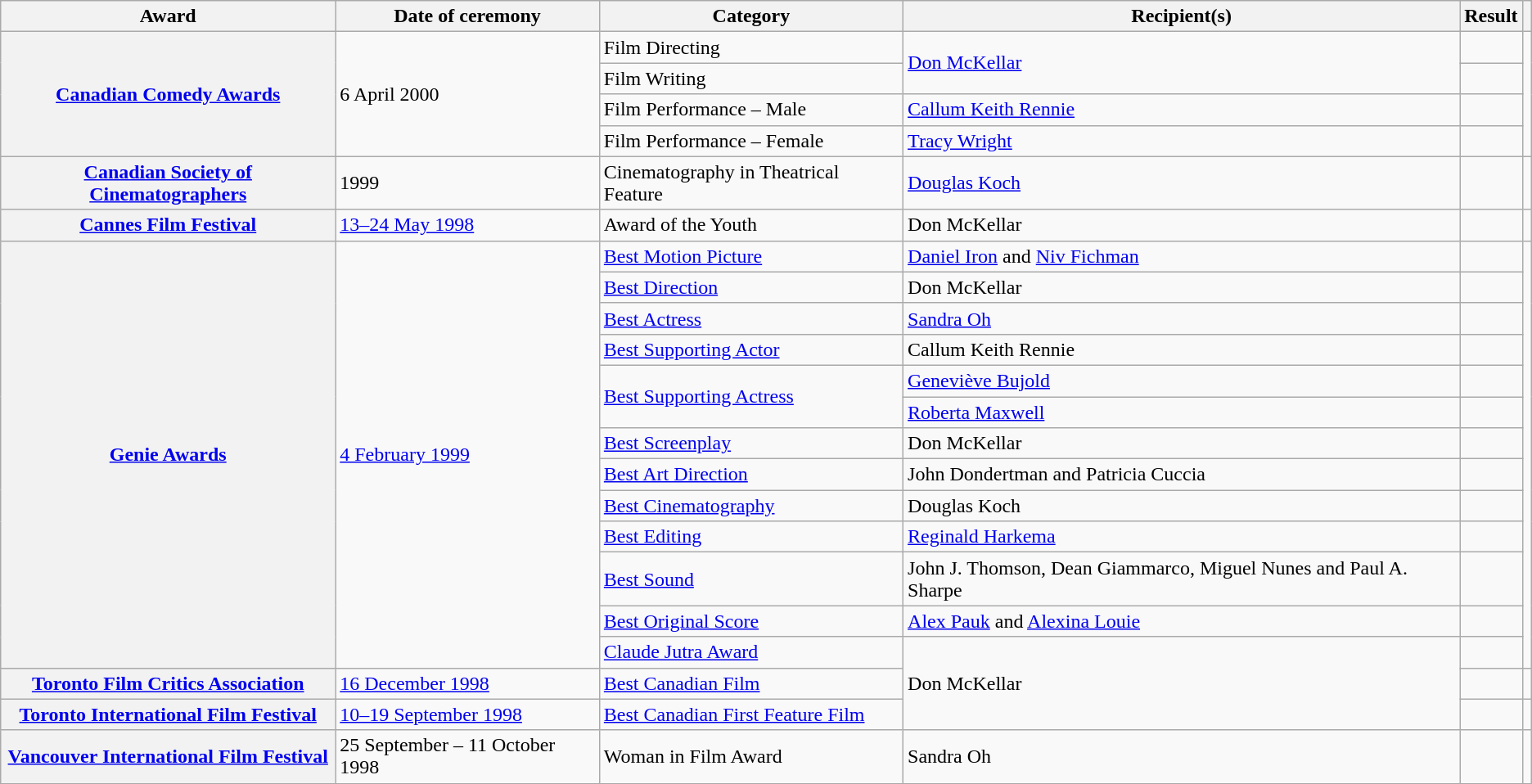<table class="wikitable plainrowheaders sortable">
<tr>
<th scope="col">Award</th>
<th scope="col">Date of ceremony</th>
<th scope="col">Category</th>
<th scope="col">Recipient(s)</th>
<th scope="col">Result</th>
<th scope="col" class="unsortable"></th>
</tr>
<tr>
<th scope="row" rowspan=4><a href='#'>Canadian Comedy Awards</a></th>
<td rowspan="4">6 April 2000</td>
<td>Film Directing</td>
<td rowspan="2"><a href='#'>Don McKellar</a></td>
<td></td>
<td rowspan="4"></td>
</tr>
<tr>
<td>Film Writing</td>
<td></td>
</tr>
<tr>
<td>Film Performance – Male</td>
<td><a href='#'>Callum Keith Rennie</a></td>
<td></td>
</tr>
<tr>
<td>Film Performance – Female</td>
<td><a href='#'>Tracy Wright</a></td>
<td></td>
</tr>
<tr>
<th scope="row"><a href='#'>Canadian Society of Cinematographers</a></th>
<td>1999</td>
<td>Cinematography in Theatrical Feature</td>
<td><a href='#'>Douglas Koch</a></td>
<td></td>
<td rowspan="1"></td>
</tr>
<tr>
<th scope="row"><a href='#'>Cannes Film Festival</a></th>
<td rowspan="1"><a href='#'>13–24 May 1998</a></td>
<td>Award of the Youth</td>
<td>Don McKellar</td>
<td></td>
<td rowspan="1"></td>
</tr>
<tr>
<th scope="row" rowspan=13><a href='#'>Genie Awards</a></th>
<td rowspan="13"><a href='#'>4 February 1999</a></td>
<td><a href='#'>Best Motion Picture</a></td>
<td><a href='#'>Daniel Iron</a> and <a href='#'>Niv Fichman</a></td>
<td></td>
<td rowspan="13"></td>
</tr>
<tr>
<td><a href='#'>Best Direction</a></td>
<td>Don McKellar</td>
<td></td>
</tr>
<tr>
<td><a href='#'>Best Actress</a></td>
<td><a href='#'>Sandra Oh</a></td>
<td></td>
</tr>
<tr>
<td><a href='#'>Best Supporting Actor</a></td>
<td>Callum Keith Rennie</td>
<td></td>
</tr>
<tr>
<td rowspan="2"><a href='#'>Best Supporting Actress</a></td>
<td><a href='#'>Geneviève Bujold</a></td>
<td></td>
</tr>
<tr>
<td><a href='#'>Roberta Maxwell</a></td>
<td></td>
</tr>
<tr>
<td><a href='#'>Best Screenplay</a></td>
<td>Don McKellar</td>
<td></td>
</tr>
<tr>
<td><a href='#'>Best Art Direction</a></td>
<td>John Dondertman and Patricia Cuccia</td>
<td></td>
</tr>
<tr>
<td><a href='#'>Best Cinematography</a></td>
<td>Douglas Koch</td>
<td></td>
</tr>
<tr>
<td><a href='#'>Best Editing</a></td>
<td><a href='#'>Reginald Harkema</a></td>
<td></td>
</tr>
<tr>
<td><a href='#'>Best Sound</a></td>
<td>John J. Thomson, Dean Giammarco, Miguel Nunes and Paul A. Sharpe</td>
<td></td>
</tr>
<tr>
<td><a href='#'>Best Original Score</a></td>
<td><a href='#'>Alex Pauk</a> and <a href='#'>Alexina Louie</a></td>
<td></td>
</tr>
<tr>
<td><a href='#'>Claude Jutra Award</a></td>
<td rowspan="3">Don McKellar</td>
<td></td>
</tr>
<tr>
<th scope="row"><a href='#'>Toronto Film Critics Association</a></th>
<td rowspan="1"><a href='#'>16 December 1998</a></td>
<td><a href='#'>Best Canadian Film</a></td>
<td></td>
<td rowspan="1"></td>
</tr>
<tr>
<th scope="row"><a href='#'>Toronto International Film Festival</a></th>
<td rowspan="1"><a href='#'>10–19 September 1998</a></td>
<td><a href='#'>Best Canadian First Feature Film</a></td>
<td></td>
<td rowspan="1"></td>
</tr>
<tr>
<th scope="row"><a href='#'>Vancouver International Film Festival</a></th>
<td>25 September – 11 October 1998</td>
<td>Woman in Film Award</td>
<td>Sandra Oh</td>
<td></td>
<td rowspan="1"></td>
</tr>
<tr>
</tr>
</table>
